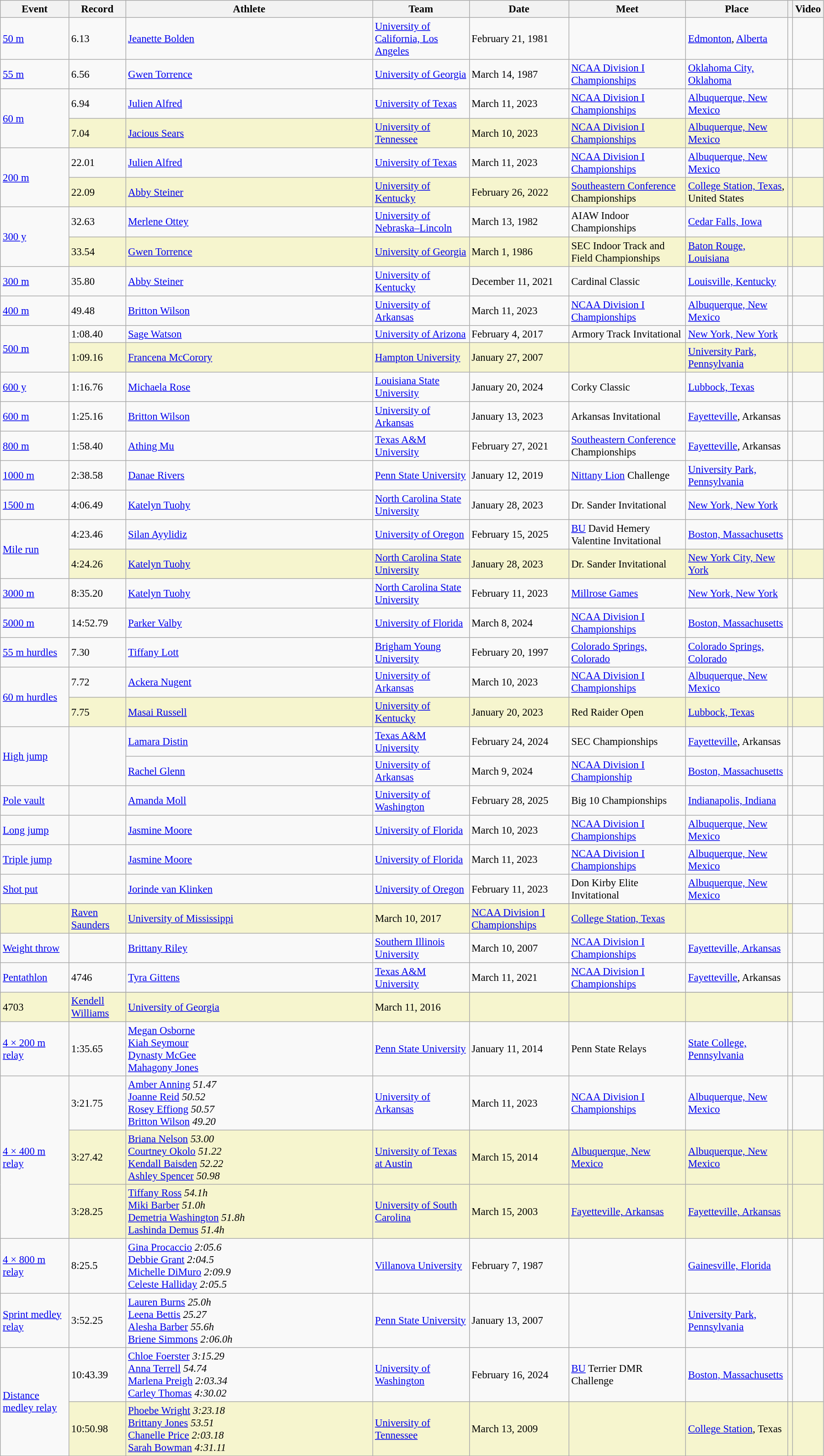<table class="wikitable" style="font-size: 95%; width: 95%;">
<tr>
<th>Event</th>
<th>Record</th>
<th scope="col" style="width:30%;">Athlete</th>
<th>Team</th>
<th>Date</th>
<th>Meet</th>
<th>Place</th>
<th></th>
<th>Video</th>
</tr>
<tr>
<td><a href='#'>50 m</a></td>
<td>6.13</td>
<td><a href='#'>Jeanette Bolden</a></td>
<td><a href='#'>University of California, Los Angeles</a></td>
<td>February 21, 1981</td>
<td></td>
<td><a href='#'>Edmonton</a>, <a href='#'>Alberta</a></td>
<td></td>
<td></td>
</tr>
<tr>
<td><a href='#'>55 m</a></td>
<td>6.56</td>
<td><a href='#'>Gwen Torrence</a></td>
<td><a href='#'>University of Georgia</a></td>
<td>March 14, 1987</td>
<td><a href='#'>NCAA Division I Championships</a></td>
<td><a href='#'>Oklahoma City, Oklahoma</a></td>
<td></td>
<td></td>
</tr>
<tr>
<td rowspan="2"><a href='#'>60 m</a></td>
<td>6.94 </td>
<td> <a href='#'>Julien Alfred</a></td>
<td><a href='#'>University of Texas</a></td>
<td>March 11, 2023</td>
<td><a href='#'>NCAA Division I Championships</a></td>
<td><a href='#'>Albuquerque, New Mexico</a></td>
<td></td>
<td></td>
</tr>
<tr style="background:#F6F5CE">
<td>7.04 </td>
<td><a href='#'>Jacious Sears</a></td>
<td><a href='#'>University of Tennessee</a></td>
<td>March 10, 2023</td>
<td><a href='#'>NCAA Division I Championships</a></td>
<td><a href='#'>Albuquerque, New Mexico</a></td>
<td></td>
<td></td>
</tr>
<tr>
<td rowspan="2"><a href='#'>200 m</a></td>
<td>22.01 </td>
<td> <a href='#'>Julien Alfred</a></td>
<td><a href='#'>University of Texas</a></td>
<td>March 11, 2023</td>
<td><a href='#'>NCAA Division I Championships</a></td>
<td><a href='#'>Albuquerque, New Mexico</a></td>
<td></td>
<td></td>
</tr>
<tr style="background:#F6F5CE">
<td>22.09</td>
<td><a href='#'>Abby Steiner</a></td>
<td><a href='#'>University of Kentucky</a></td>
<td>February 26, 2022</td>
<td><a href='#'>Southeastern Conference</a> Championships</td>
<td><a href='#'>College Station, Texas</a>, United States</td>
<td></td>
<td></td>
</tr>
<tr>
<td rowspan="2"><a href='#'>300 y</a></td>
<td>32.63</td>
<td> <a href='#'>Merlene Ottey</a></td>
<td><a href='#'>University of Nebraska–Lincoln</a></td>
<td>March 13, 1982</td>
<td>AIAW Indoor Championships</td>
<td><a href='#'>Cedar Falls, Iowa</a></td>
<td></td>
<td></td>
</tr>
<tr style="background:#F6F5CE" |>
<td>33.54</td>
<td><a href='#'>Gwen Torrence</a></td>
<td><a href='#'>University of Georgia</a></td>
<td>March 1, 1986</td>
<td>SEC Indoor Track and Field Championships</td>
<td><a href='#'>Baton Rouge, Louisiana</a></td>
<td></td>
<td></td>
</tr>
<tr>
<td><a href='#'>300 m</a></td>
<td>35.80</td>
<td><a href='#'>Abby Steiner</a></td>
<td><a href='#'>University of Kentucky</a></td>
<td>December 11, 2021</td>
<td>Cardinal Classic</td>
<td><a href='#'>Louisville, Kentucky</a></td>
<td></td>
<td></td>
</tr>
<tr>
<td><a href='#'>400 m</a></td>
<td>49.48 </td>
<td><a href='#'>Britton Wilson</a></td>
<td><a href='#'>University of Arkansas</a></td>
<td>March 11, 2023</td>
<td><a href='#'>NCAA Division I Championships</a></td>
<td><a href='#'>Albuquerque, New Mexico</a></td>
<td></td>
<td></td>
</tr>
<tr>
<td rowspan="2"><a href='#'>500 m</a></td>
<td>1:08.40</td>
<td> <a href='#'>Sage Watson</a></td>
<td><a href='#'>University of Arizona</a></td>
<td>February 4, 2017</td>
<td>Armory Track Invitational</td>
<td><a href='#'>New York, New York</a></td>
<td></td>
<td></td>
</tr>
<tr style="background:#F6F5CE">
<td>1:09.16</td>
<td><a href='#'>Francena McCorory</a></td>
<td><a href='#'>Hampton University</a></td>
<td>January 27, 2007</td>
<td></td>
<td><a href='#'>University Park, Pennsylvania</a></td>
<td></td>
<td></td>
</tr>
<tr>
<td><a href='#'>600 y</a></td>
<td>1:16.76 </td>
<td><a href='#'>Michaela Rose</a></td>
<td><a href='#'>Louisiana State University</a></td>
<td>January 20, 2024</td>
<td>Corky Classic</td>
<td><a href='#'>Lubbock, Texas</a></td>
<td></td>
<td></td>
</tr>
<tr>
<td><a href='#'>600 m</a></td>
<td>1:25.16</td>
<td><a href='#'>Britton Wilson</a></td>
<td><a href='#'>University of Arkansas</a></td>
<td>January 13, 2023</td>
<td>Arkansas Invitational</td>
<td><a href='#'>Fayetteville</a>, Arkansas</td>
<td></td>
<td></td>
</tr>
<tr>
<td><a href='#'>800 m</a></td>
<td>1:58.40</td>
<td><a href='#'>Athing Mu</a></td>
<td><a href='#'>Texas A&M University</a></td>
<td>February 27, 2021</td>
<td><a href='#'>Southeastern Conference</a> Championships</td>
<td><a href='#'>Fayetteville</a>, Arkansas</td>
<td></td>
<td></td>
</tr>
<tr>
<td><a href='#'>1000 m</a></td>
<td>2:38.58</td>
<td><a href='#'>Danae Rivers</a></td>
<td><a href='#'>Penn State University</a></td>
<td>January 12, 2019</td>
<td><a href='#'>Nittany Lion</a> Challenge</td>
<td><a href='#'>University Park, Pennsylvania</a></td>
<td></td>
<td></td>
</tr>
<tr>
<td><a href='#'>1500 m</a></td>
<td>4:06.49 </td>
<td><a href='#'>Katelyn Tuohy</a></td>
<td><a href='#'>North Carolina State University</a></td>
<td>January 28, 2023</td>
<td>Dr. Sander Invitational</td>
<td><a href='#'>New York, New York</a></td>
<td></td>
<td></td>
</tr>
<tr>
<td rowspan="2"><a href='#'>Mile run</a></td>
<td>4:23.46</td>
<td> <a href='#'>Silan Ayylidiz</a></td>
<td><a href='#'>University of Oregon</a></td>
<td>February 15, 2025</td>
<td><a href='#'>BU</a> David Hemery Valentine Invitational</td>
<td><a href='#'>Boston, Massachusetts</a></td>
<td></td>
<td></td>
</tr>
<tr style="background:#F6F5CE">
<td>4:24.26</td>
<td><a href='#'>Katelyn Tuohy</a></td>
<td><a href='#'>North Carolina State University</a></td>
<td>January 28, 2023</td>
<td>Dr. Sander Invitational</td>
<td><a href='#'>New York City, New York</a></td>
<td></td>
<td></td>
</tr>
<tr>
<td><a href='#'>3000 m</a></td>
<td>8:35.20</td>
<td><a href='#'>Katelyn Tuohy</a></td>
<td><a href='#'>North Carolina State University</a></td>
<td>February 11, 2023</td>
<td><a href='#'>Millrose Games</a></td>
<td><a href='#'>New York, New York</a></td>
<td></td>
<td></td>
</tr>
<tr>
<td><a href='#'>5000 m</a></td>
<td>14:52.79</td>
<td><a href='#'>Parker Valby</a></td>
<td><a href='#'>University of Florida</a></td>
<td>March 8, 2024</td>
<td><a href='#'>NCAA Division I Championships</a></td>
<td><a href='#'>Boston, Massachusetts</a></td>
<td></td>
<td></td>
</tr>
<tr>
<td><a href='#'>55 m hurdles</a></td>
<td>7.30 </td>
<td><a href='#'>Tiffany Lott</a></td>
<td><a href='#'>Brigham Young University</a></td>
<td>February 20, 1997</td>
<td><a href='#'>Colorado Springs, Colorado</a></td>
<td><a href='#'>Colorado Springs, Colorado</a></td>
<td></td>
<td></td>
</tr>
<tr>
<td rowspan="2"><a href='#'>60 m hurdles</a></td>
<td>7.72 </td>
<td> <a href='#'>Ackera Nugent</a></td>
<td><a href='#'>University of Arkansas</a></td>
<td>March 10, 2023</td>
<td><a href='#'>NCAA Division I Championships</a></td>
<td><a href='#'>Albuquerque, New Mexico</a></td>
<td></td>
<td></td>
</tr>
<tr style="background:#F6F5CE">
<td>7.75</td>
<td><a href='#'>Masai Russell</a></td>
<td><a href='#'>University of Kentucky</a></td>
<td>January 20, 2023</td>
<td>Red Raider Open</td>
<td><a href='#'>Lubbock, Texas</a></td>
<td></td>
<td></td>
</tr>
<tr>
<td rowspan="2"><a href='#'>High jump</a></td>
<td rowspan="2"></td>
<td> <a href='#'>Lamara Distin</a></td>
<td><a href='#'>Texas A&M University</a></td>
<td>February 24, 2024</td>
<td>SEC Championships</td>
<td><a href='#'>Fayetteville</a>, Arkansas</td>
<td></td>
<td></td>
</tr>
<tr>
<td><a href='#'>Rachel Glenn</a></td>
<td><a href='#'>University of Arkansas</a></td>
<td>March 9, 2024</td>
<td><a href='#'>NCAA Division I Championship</a></td>
<td><a href='#'>Boston, Massachusetts</a></td>
<td></td>
<td></td>
</tr>
<tr>
<td><a href='#'>Pole vault</a></td>
<td></td>
<td><a href='#'>Amanda Moll</a></td>
<td><a href='#'>University of Washington</a></td>
<td>February 28, 2025</td>
<td>Big 10 Championships</td>
<td><a href='#'>Indianapolis, Indiana</a></td>
<td></td>
</tr>
<tr>
<td><a href='#'>Long jump</a></td>
<td> </td>
<td><a href='#'>Jasmine Moore</a></td>
<td><a href='#'>University of Florida</a></td>
<td>March 10, 2023</td>
<td><a href='#'>NCAA Division I Championships</a></td>
<td><a href='#'>Albuquerque, New Mexico</a></td>
<td></td>
<td></td>
</tr>
<tr>
<td><a href='#'>Triple jump</a></td>
<td> </td>
<td><a href='#'>Jasmine Moore</a></td>
<td><a href='#'>University of Florida</a></td>
<td>March 11, 2023</td>
<td><a href='#'>NCAA Division I Championships</a></td>
<td><a href='#'>Albuquerque, New Mexico</a></td>
<td></td>
<td></td>
</tr>
<tr>
<td rowspan="2"><a href='#'>Shot put</a></td>
<td> </td>
<td> <a href='#'>Jorinde van Klinken</a></td>
<td><a href='#'>University of Oregon</a></td>
<td>February 11, 2023</td>
<td>Don Kirby Elite Invitational</td>
<td><a href='#'>Albuquerque, New Mexico</a></td>
<td></td>
<td></td>
</tr>
<tr>
</tr>
<tr style="background:#F6F5CE">
<td></td>
<td><a href='#'>Raven Saunders</a></td>
<td><a href='#'>University of Mississippi</a></td>
<td>March 10, 2017</td>
<td><a href='#'>NCAA Division I Championships</a></td>
<td><a href='#'>College Station, Texas</a></td>
<td></td>
<td></td>
</tr>
<tr>
<td><a href='#'>Weight throw</a></td>
<td></td>
<td><a href='#'>Brittany Riley</a></td>
<td><a href='#'>Southern Illinois University</a></td>
<td>March 10, 2007</td>
<td><a href='#'>NCAA Division I Championships</a></td>
<td><a href='#'>Fayetteville, Arkansas</a></td>
<td></td>
<td></td>
</tr>
<tr>
<td rowspan="2"><a href='#'>Pentathlon</a></td>
<td>4746</td>
<td> <a href='#'>Tyra Gittens</a></td>
<td><a href='#'>Texas A&M University</a></td>
<td>March 11, 2021</td>
<td><a href='#'>NCAA Division I Championships</a></td>
<td><a href='#'>Fayetteville</a>, Arkansas</td>
<td></td>
<td></td>
</tr>
<tr>
</tr>
<tr style="background:#F6F5CE">
<td>4703</td>
<td><a href='#'>Kendell Williams</a></td>
<td><a href='#'>University of Georgia</a></td>
<td>March 11, 2016</td>
<td></td>
<td></td>
<td></td>
<td></td>
</tr>
<tr>
<td><a href='#'>4 × 200 m relay</a></td>
<td>1:35.65</td>
<td><a href='#'>Megan Osborne</a><br><a href='#'>Kiah Seymour</a><br><a href='#'>Dynasty McGee</a><br><a href='#'>Mahagony Jones</a></td>
<td><a href='#'>Penn State University</a></td>
<td>January 11, 2014</td>
<td>Penn State Relays</td>
<td><a href='#'>State College, Pennsylvania</a></td>
<td></td>
<td></td>
</tr>
<tr>
<td rowspan="3"><a href='#'>4 × 400 m relay</a></td>
<td>3:21.75 </td>
<td> <a href='#'>Amber Anning</a> <em>51.47</em><br> <a href='#'>Joanne Reid</a> <em>50.52</em><br><a href='#'>Rosey Effiong</a> <em>50.57</em><br><a href='#'>Britton Wilson</a> <em>49.20</em></td>
<td><a href='#'>University of Arkansas</a></td>
<td>March 11, 2023</td>
<td><a href='#'>NCAA Division I Championships</a></td>
<td><a href='#'>Albuquerque, New Mexico</a></td>
<td></td>
<td></td>
</tr>
<tr style="background:#F6F5CE">
<td>3:27.42 </td>
<td><a href='#'>Briana Nelson</a> <em>53.00</em><br><a href='#'>Courtney Okolo</a> <em>51.22</em><br><a href='#'>Kendall Baisden</a> <em>52.22</em><br><a href='#'>Ashley Spencer</a> <em>50.98</em></td>
<td><a href='#'>University of Texas at Austin</a></td>
<td>March 15, 2014</td>
<td><a href='#'>Albuquerque, New Mexico</a></td>
<td><a href='#'>Albuquerque, New Mexico</a></td>
<td></td>
<td></td>
</tr>
<tr style="background:#F6F5CE">
<td>3:28.25</td>
<td><a href='#'>Tiffany Ross</a> <em>54.1h</em><br><a href='#'>Miki Barber</a> <em>51.0h</em><br><a href='#'>Demetria Washington</a> <em>51.8h</em><br><a href='#'>Lashinda Demus</a> <em>51.4h</em></td>
<td><a href='#'>University of South Carolina</a></td>
<td>March 15, 2003</td>
<td><a href='#'>Fayetteville, Arkansas</a></td>
<td><a href='#'>Fayetteville, Arkansas</a></td>
<td></td>
<td></td>
</tr>
<tr>
<td><a href='#'>4 × 800 m relay</a></td>
<td>8:25.5 </td>
<td><a href='#'>Gina Procaccio</a> <em>2:05.6</em><br><a href='#'>Debbie Grant</a> <em>2:04.5</em><br><a href='#'>Michelle DiMuro</a> <em>2:09.9</em><br><a href='#'>Celeste Halliday</a> <em>2:05.5</em></td>
<td><a href='#'>Villanova University</a></td>
<td>February 7, 1987</td>
<td></td>
<td><a href='#'>Gainesville, Florida</a></td>
<td></td>
<td></td>
</tr>
<tr>
<td><a href='#'>Sprint medley relay</a></td>
<td>3:52.25</td>
<td><a href='#'>Lauren Burns</a> <em>25.0h</em><br><a href='#'>Leena Bettis</a> <em>25.27</em><br><a href='#'>Alesha Barber</a> <em>55.6h</em><br><a href='#'>Briene Simmons</a> <em>2:06.0h</em></td>
<td><a href='#'>Penn State University</a></td>
<td>January 13, 2007</td>
<td></td>
<td><a href='#'>University Park, Pennsylvania</a></td>
<td></td>
<td></td>
</tr>
<tr>
<td rowspan="2"><a href='#'>Distance medley relay</a></td>
<td>10:43.39</td>
<td><a href='#'>Chloe Foerster</a> <em>3:15.29</em><br><a href='#'>Anna Terrell</a> <em>54.74</em><br><a href='#'>Marlena Preigh</a> <em>2:03.34</em><br> <a href='#'>Carley Thomas</a> <em>4:30.02</em></td>
<td><a href='#'>University of Washington</a></td>
<td>February 16, 2024</td>
<td><a href='#'>BU</a> Terrier DMR Challenge</td>
<td><a href='#'>Boston, Massachusetts</a></td>
<td></td>
<td></td>
</tr>
<tr style="background:#F6F5CE">
<td>10:50.98</td>
<td><a href='#'>Phoebe Wright</a> <em>3:23.18</em><br><a href='#'>Brittany Jones</a> <em>53.51</em><br><a href='#'>Chanelle Price</a> <em>2:03.18</em><br><a href='#'>Sarah Bowman</a> <em>4:31.11</em></td>
<td><a href='#'>University of Tennessee</a></td>
<td>March 13, 2009</td>
<td></td>
<td><a href='#'>College Station</a>, Texas</td>
<td></td>
<td></td>
</tr>
</table>
